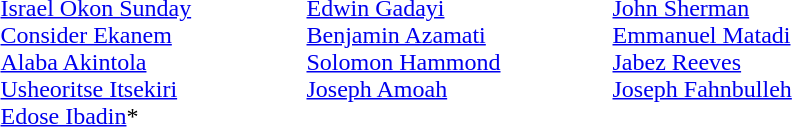<table>
<tr>
<td width=200 valign=top><em></em><br><a href='#'>Israel Okon Sunday</a><br><a href='#'>Consider Ekanem</a><br><a href='#'>Alaba Akintola</a><br><a href='#'>Usheoritse Itsekiri</a><br><a href='#'>Edose Ibadin</a>*</td>
<td width=200 valign=top><em></em><br><a href='#'>Edwin Gadayi</a><br><a href='#'>Benjamin Azamati</a><br><a href='#'>Solomon Hammond</a><br><a href='#'>Joseph Amoah</a></td>
<td width=200 valign=top><em></em><br><a href='#'>John Sherman</a><br><a href='#'>Emmanuel Matadi</a><br><a href='#'>Jabez Reeves</a><br><a href='#'>Joseph Fahnbulleh</a></td>
</tr>
</table>
